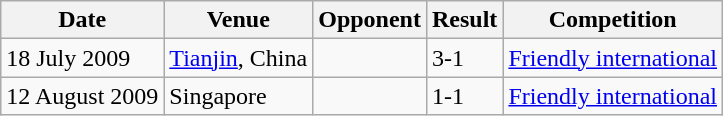<table class="wikitable">
<tr>
<th>Date</th>
<th>Venue</th>
<th>Opponent</th>
<th>Result</th>
<th>Competition</th>
</tr>
<tr>
<td>18 July 2009</td>
<td><a href='#'>Tianjin</a>, China</td>
<td></td>
<td>3-1</td>
<td><a href='#'>Friendly international</a></td>
</tr>
<tr>
<td>12 August 2009</td>
<td>Singapore</td>
<td></td>
<td>1-1</td>
<td><a href='#'>Friendly international</a></td>
</tr>
</table>
